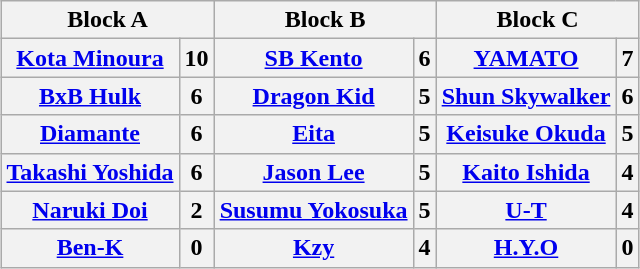<table class="wikitable" style="margin: 1em auto 1em auto">
<tr>
<th colspan="2">Block A</th>
<th colspan="2">Block B</th>
<th colspan="2">Block C</th>
</tr>
<tr>
<th><a href='#'>Kota Minoura</a></th>
<th>10</th>
<th><a href='#'>SB Kento</a></th>
<th>6</th>
<th><a href='#'>YAMATO</a></th>
<th>7</th>
</tr>
<tr>
<th><a href='#'>BxB Hulk</a></th>
<th>6</th>
<th><a href='#'>Dragon Kid</a></th>
<th>5</th>
<th><a href='#'>Shun Skywalker</a></th>
<th>6</th>
</tr>
<tr>
<th><a href='#'>Diamante</a></th>
<th>6</th>
<th><a href='#'>Eita</a></th>
<th>5</th>
<th><a href='#'>Keisuke Okuda</a></th>
<th>5</th>
</tr>
<tr>
<th><a href='#'>Takashi Yoshida</a></th>
<th>6</th>
<th><a href='#'>Jason Lee</a></th>
<th>5</th>
<th><a href='#'>Kaito Ishida</a></th>
<th>4</th>
</tr>
<tr>
<th><a href='#'>Naruki Doi</a></th>
<th>2</th>
<th><a href='#'>Susumu Yokosuka</a></th>
<th>5</th>
<th><a href='#'>U-T</a></th>
<th>4</th>
</tr>
<tr>
<th><a href='#'>Ben-K</a></th>
<th>0</th>
<th><a href='#'>Kzy</a></th>
<th>4</th>
<th><a href='#'>H.Y.O</a></th>
<th>0</th>
</tr>
</table>
